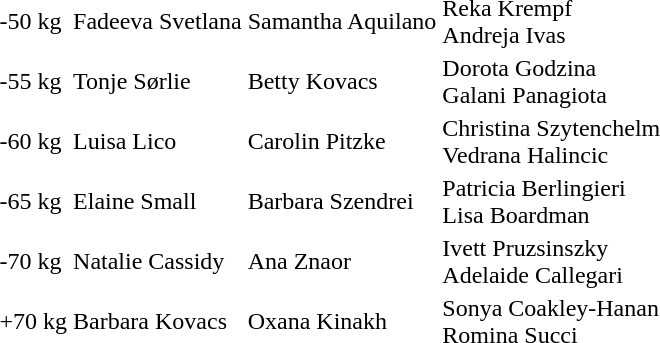<table>
<tr>
<td>-50 kg</td>
<td>Fadeeva Svetlana </td>
<td>Samantha Aquilano </td>
<td>Reka Krempf <br>Andreja Ivas </td>
</tr>
<tr>
<td>-55 kg</td>
<td>Tonje Sørlie </td>
<td>Betty Kovacs </td>
<td>Dorota Godzina <br>Galani Panagiota </td>
</tr>
<tr>
<td>-60 kg</td>
<td>Luisa Lico </td>
<td>Carolin Pitzke </td>
<td>Christina Szytenchelm <br>Vedrana Halincic </td>
</tr>
<tr>
<td>-65 kg</td>
<td>Elaine Small </td>
<td>Barbara Szendrei </td>
<td>Patricia Berlingieri <br>Lisa Boardman </td>
</tr>
<tr>
<td>-70 kg</td>
<td>Natalie Cassidy </td>
<td>Ana Znaor </td>
<td>Ivett Pruzsinszky <br>Adelaide Callegari </td>
</tr>
<tr>
<td>+70 kg</td>
<td>Barbara Kovacs </td>
<td>Oxana Kinakh </td>
<td>Sonya Coakley-Hanan <br>Romina Succi </td>
</tr>
<tr>
</tr>
</table>
